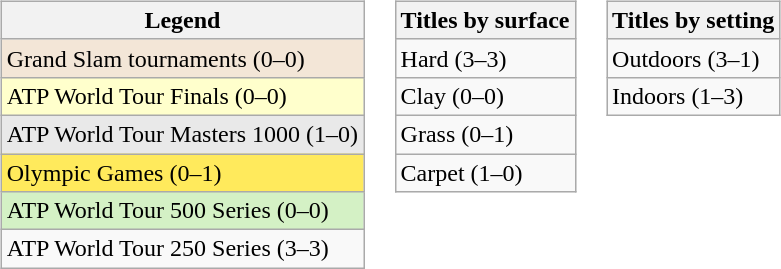<table>
<tr valign=top>
<td><br><table class="sortable wikitable">
<tr>
<th>Legend</th>
</tr>
<tr style="background:#f3e6d7;">
<td>Grand Slam tournaments (0–0)</td>
</tr>
<tr style="background:#ffc;">
<td>ATP World Tour Finals (0–0)</td>
</tr>
<tr style="background:#e9e9e9;">
<td>ATP World Tour Masters 1000 (1–0)</td>
</tr>
<tr bgcolor=ffea5c>
<td>Olympic Games (0–1)</td>
</tr>
<tr style="background:#d4f1c5;">
<td>ATP World Tour 500 Series (0–0)</td>
</tr>
<tr>
<td>ATP World Tour 250 Series (3–3)</td>
</tr>
</table>
</td>
<td><br><table class="sortable wikitable">
<tr>
<th>Titles by surface</th>
</tr>
<tr>
<td>Hard (3–3)</td>
</tr>
<tr>
<td>Clay (0–0)</td>
</tr>
<tr>
<td>Grass (0–1)</td>
</tr>
<tr>
<td>Carpet (1–0)</td>
</tr>
</table>
</td>
<td><br><table class="sortable wikitable">
<tr>
<th>Titles by setting</th>
</tr>
<tr>
<td>Outdoors (3–1)</td>
</tr>
<tr>
<td>Indoors (1–3)</td>
</tr>
</table>
</td>
</tr>
</table>
